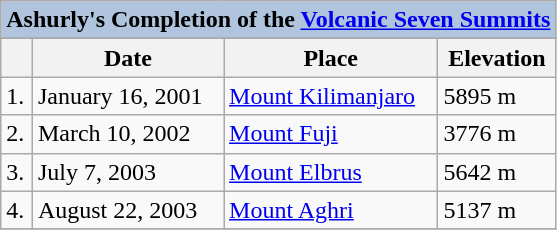<table class="wikitable">
<tr>
<th colspan="6" style="background: LightSteelBlue;">Ashurly's Completion of the <a href='#'>Volcanic Seven Summits</a></th>
</tr>
<tr bgcolor="#CCCCCC" align="center">
</tr>
<tr>
<th></th>
<th>Date</th>
<th>Place</th>
<th>Elevation</th>
</tr>
<tr>
<td>1.</td>
<td>January 16, 2001</td>
<td><a href='#'>Mount Kilimanjaro</a></td>
<td>5895 m</td>
</tr>
<tr>
<td>2.</td>
<td>March 10, 2002</td>
<td><a href='#'>Mount Fuji</a></td>
<td>3776 m</td>
</tr>
<tr>
<td>3.</td>
<td>July 7, 2003</td>
<td><a href='#'>Mount Elbrus</a></td>
<td>5642 m</td>
</tr>
<tr>
<td>4.</td>
<td>August 22, 2003</td>
<td><a href='#'>Mount Aghri</a></td>
<td>5137 m</td>
</tr>
<tr>
</tr>
</table>
